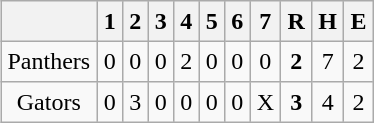<table align = right border="2" cellpadding="4" cellspacing="0" style="margin: 1em 1em 1em 1em; background: #F9F9F9; border: 1px #aaa solid; border-collapse: collapse;">
<tr align=center style="background: #F2F2F2;">
<th></th>
<th>1</th>
<th>2</th>
<th>3</th>
<th>4</th>
<th>5</th>
<th>6</th>
<th>7</th>
<th>R</th>
<th>H</th>
<th>E</th>
</tr>
<tr align=center>
<td>Panthers</td>
<td>0</td>
<td>0</td>
<td>0</td>
<td>2</td>
<td>0</td>
<td>0</td>
<td>0</td>
<td><strong>2</strong></td>
<td>7</td>
<td>2</td>
</tr>
<tr align=center>
<td>Gators</td>
<td>0</td>
<td>3</td>
<td>0</td>
<td>0</td>
<td>0</td>
<td>0</td>
<td>X</td>
<td><strong>3</strong></td>
<td>4</td>
<td>2</td>
</tr>
</table>
